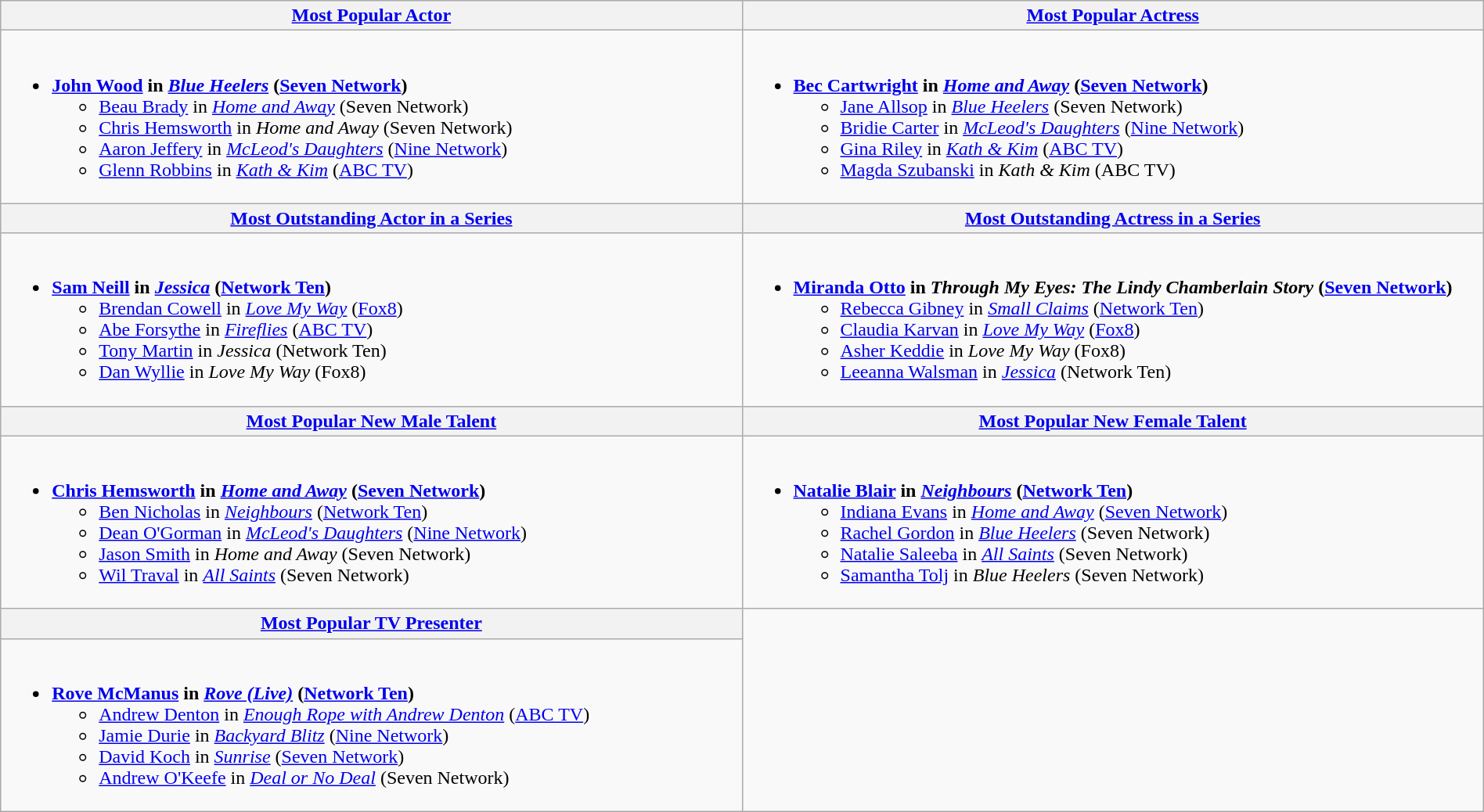<table class=wikitable width="100%">
<tr>
<th width="25%"><a href='#'>Most Popular Actor</a></th>
<th width="25%"><a href='#'>Most Popular Actress</a></th>
</tr>
<tr>
<td valign="top"><br><ul><li><strong><a href='#'>John Wood</a> in <em><a href='#'>Blue Heelers</a></em> (<a href='#'>Seven Network</a>)</strong><ul><li><a href='#'>Beau Brady</a> in <em><a href='#'>Home and Away</a></em> (Seven Network)</li><li><a href='#'>Chris Hemsworth</a> in <em>Home and Away</em> (Seven Network)</li><li><a href='#'>Aaron Jeffery</a> in <em><a href='#'>McLeod's Daughters</a></em> (<a href='#'>Nine Network</a>)</li><li><a href='#'>Glenn Robbins</a> in <em><a href='#'>Kath & Kim</a></em> (<a href='#'>ABC TV</a>)</li></ul></li></ul></td>
<td valign="top"><br><ul><li><strong><a href='#'>Bec Cartwright</a> in <em><a href='#'>Home and Away</a></em> (<a href='#'>Seven Network</a>)</strong><ul><li><a href='#'>Jane Allsop</a> in <em><a href='#'>Blue Heelers</a></em> (Seven Network)</li><li><a href='#'>Bridie Carter</a> in <em><a href='#'>McLeod's Daughters</a></em> (<a href='#'>Nine Network</a>)</li><li><a href='#'>Gina Riley</a> in <em><a href='#'>Kath & Kim</a></em> (<a href='#'>ABC TV</a>)</li><li><a href='#'>Magda Szubanski</a> in <em>Kath & Kim</em> (ABC TV)</li></ul></li></ul></td>
</tr>
<tr>
<th width="50%"><a href='#'>Most Outstanding Actor in a Series</a></th>
<th width="50%"><a href='#'>Most Outstanding Actress in a Series</a></th>
</tr>
<tr>
<td valign="top"><br><ul><li><strong><a href='#'>Sam Neill</a> in <em><a href='#'>Jessica</a></em> (<a href='#'>Network Ten</a>)</strong><ul><li><a href='#'>Brendan Cowell</a> in <em><a href='#'>Love My Way</a></em> (<a href='#'>Fox8</a>)</li><li><a href='#'>Abe Forsythe</a> in <em><a href='#'>Fireflies</a></em> (<a href='#'>ABC TV</a>)</li><li><a href='#'>Tony Martin</a> in <em>Jessica</em> (Network Ten)</li><li><a href='#'>Dan Wyllie</a> in <em>Love My Way</em> (Fox8)</li></ul></li></ul></td>
<td valign="top"><br><ul><li><strong><a href='#'>Miranda Otto</a> in <em>Through My Eyes: The Lindy Chamberlain Story</em> (<a href='#'>Seven Network</a>)</strong><ul><li><a href='#'>Rebecca Gibney</a> in <em><a href='#'>Small Claims</a></em> (<a href='#'>Network Ten</a>)</li><li><a href='#'>Claudia Karvan</a> in <em><a href='#'>Love My Way</a></em> (<a href='#'>Fox8</a>)</li><li><a href='#'>Asher Keddie</a> in <em>Love My Way</em> (Fox8)</li><li><a href='#'>Leeanna Walsman</a> in <em><a href='#'>Jessica</a></em> (Network Ten)</li></ul></li></ul></td>
</tr>
<tr>
<th width="50%"><a href='#'>Most Popular New Male Talent</a></th>
<th width="50%"><a href='#'>Most Popular New Female Talent</a></th>
</tr>
<tr>
<td valign="top"><br><ul><li><strong><a href='#'>Chris Hemsworth</a> in <em><a href='#'>Home and Away</a></em> (<a href='#'>Seven Network</a>)</strong><ul><li><a href='#'>Ben Nicholas</a> in <em><a href='#'>Neighbours</a></em> (<a href='#'>Network Ten</a>)</li><li><a href='#'>Dean O'Gorman</a> in <em><a href='#'>McLeod's Daughters</a></em> (<a href='#'>Nine Network</a>)</li><li><a href='#'>Jason Smith</a> in <em>Home and Away</em> (Seven Network)</li><li><a href='#'>Wil Traval</a> in <em><a href='#'>All Saints</a></em> (Seven Network)</li></ul></li></ul></td>
<td valign="top"><br><ul><li><strong><a href='#'>Natalie Blair</a> in <em><a href='#'>Neighbours</a></em> (<a href='#'>Network Ten</a>)</strong><ul><li><a href='#'>Indiana Evans</a> in <em><a href='#'>Home and Away</a></em> (<a href='#'>Seven Network</a>)</li><li><a href='#'>Rachel Gordon</a> in <em><a href='#'>Blue Heelers</a></em> (Seven Network)</li><li><a href='#'>Natalie Saleeba</a> in <em><a href='#'>All Saints</a></em> (Seven Network)</li><li><a href='#'>Samantha Tolj</a> in <em>Blue Heelers</em> (Seven Network)</li></ul></li></ul></td>
</tr>
<tr>
<th width="50%"><a href='#'>Most Popular TV Presenter</a></th>
</tr>
<tr>
<td valign="top"><br><ul><li><strong><a href='#'>Rove McManus</a> in <em><a href='#'>Rove (Live)</a></em> (<a href='#'>Network Ten</a>)</strong><ul><li><a href='#'>Andrew Denton</a> in <em><a href='#'>Enough Rope with Andrew Denton</a></em> (<a href='#'>ABC TV</a>)</li><li><a href='#'>Jamie Durie</a> in <em><a href='#'>Backyard Blitz</a></em> (<a href='#'>Nine Network</a>)</li><li><a href='#'>David Koch</a> in <em><a href='#'>Sunrise</a></em> (<a href='#'>Seven Network</a>)</li><li><a href='#'>Andrew O'Keefe</a> in <em><a href='#'>Deal or No Deal</a></em> (Seven Network)</li></ul></li></ul></td>
</tr>
</table>
